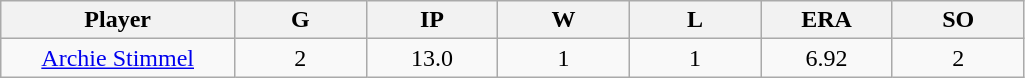<table class="wikitable sortable">
<tr>
<th bgcolor="#DDDDFF" width="16%">Player</th>
<th bgcolor="#DDDDFF" width="9%">G</th>
<th bgcolor="#DDDDFF" width="9%">IP</th>
<th bgcolor="#DDDDFF" width="9%">W</th>
<th bgcolor="#DDDDFF" width="9%">L</th>
<th bgcolor="#DDDDFF" width="9%">ERA</th>
<th bgcolor="#DDDDFF" width="9%">SO</th>
</tr>
<tr align="center">
<td><a href='#'>Archie Stimmel</a></td>
<td>2</td>
<td>13.0</td>
<td>1</td>
<td>1</td>
<td>6.92</td>
<td>2</td>
</tr>
</table>
